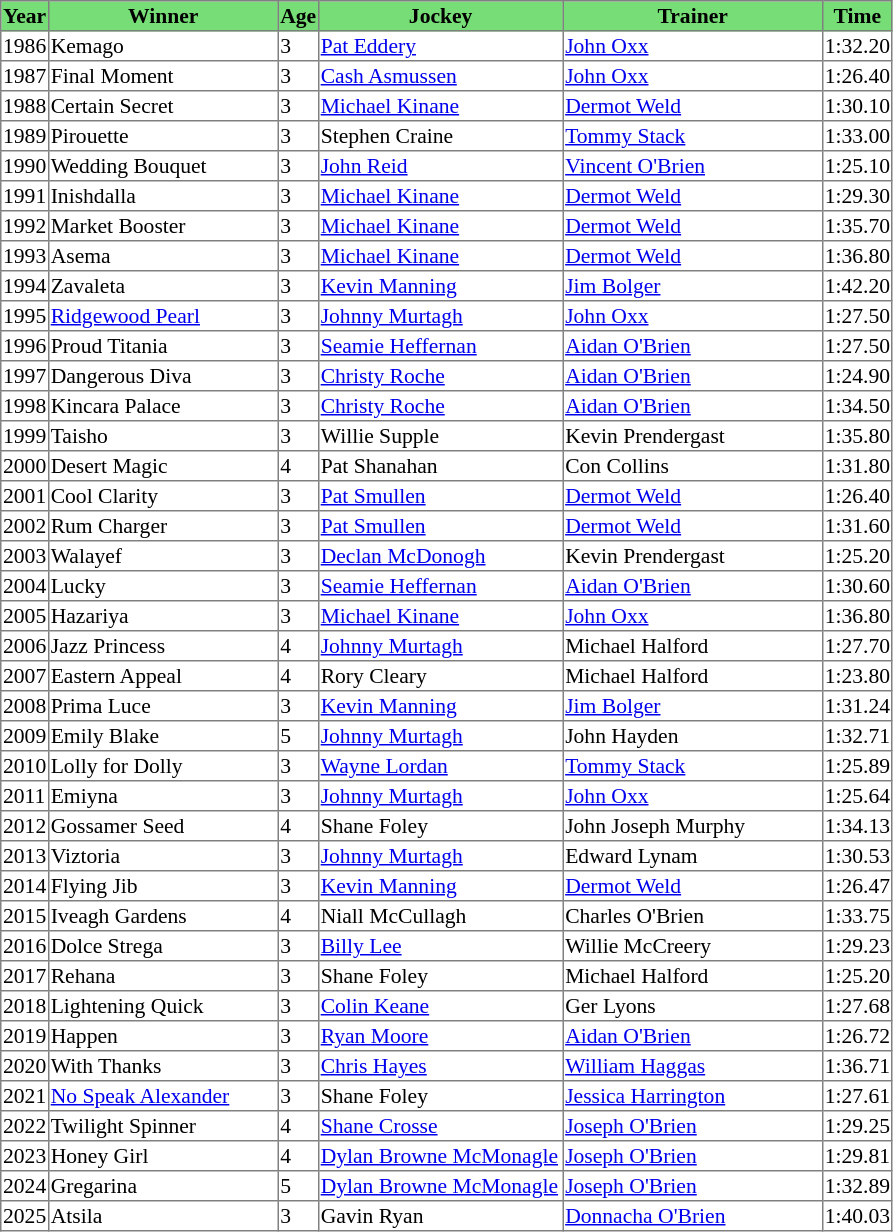<table class = "sortable" | border="1" style="border-collapse: collapse; font-size:90%">
<tr bgcolor="#77dd77" align="center">
<th>Year</th>
<th>Winner</th>
<th>Age</th>
<th>Jockey</th>
<th>Trainer</th>
<th>Time</th>
</tr>
<tr>
<td>1986</td>
<td width=150px>Kemago</td>
<td>3</td>
<td width=160px><a href='#'>Pat Eddery</a></td>
<td width=170px><a href='#'>John Oxx</a></td>
<td>1:32.20</td>
</tr>
<tr>
<td>1987</td>
<td>Final Moment</td>
<td>3</td>
<td><a href='#'>Cash Asmussen</a></td>
<td><a href='#'>John Oxx</a></td>
<td>1:26.40</td>
</tr>
<tr>
<td>1988</td>
<td>Certain Secret</td>
<td>3</td>
<td><a href='#'>Michael Kinane</a></td>
<td><a href='#'>Dermot Weld</a></td>
<td>1:30.10</td>
</tr>
<tr>
<td>1989</td>
<td>Pirouette</td>
<td>3</td>
<td>Stephen Craine</td>
<td><a href='#'>Tommy Stack</a></td>
<td>1:33.00</td>
</tr>
<tr>
<td>1990</td>
<td>Wedding Bouquet</td>
<td>3</td>
<td><a href='#'>John Reid</a></td>
<td><a href='#'>Vincent O'Brien</a></td>
<td>1:25.10</td>
</tr>
<tr>
<td>1991</td>
<td>Inishdalla</td>
<td>3</td>
<td><a href='#'>Michael Kinane</a></td>
<td><a href='#'>Dermot Weld</a></td>
<td>1:29.30</td>
</tr>
<tr>
<td>1992</td>
<td>Market Booster</td>
<td>3</td>
<td><a href='#'>Michael Kinane</a></td>
<td><a href='#'>Dermot Weld</a></td>
<td>1:35.70</td>
</tr>
<tr>
<td>1993</td>
<td>Asema</td>
<td>3</td>
<td><a href='#'>Michael Kinane</a></td>
<td><a href='#'>Dermot Weld</a></td>
<td>1:36.80</td>
</tr>
<tr>
<td>1994</td>
<td>Zavaleta</td>
<td>3</td>
<td><a href='#'>Kevin Manning</a></td>
<td><a href='#'>Jim Bolger</a></td>
<td>1:42.20</td>
</tr>
<tr>
<td>1995</td>
<td><a href='#'>Ridgewood Pearl</a></td>
<td>3</td>
<td><a href='#'>Johnny Murtagh</a></td>
<td><a href='#'>John Oxx</a></td>
<td>1:27.50</td>
</tr>
<tr>
<td>1996</td>
<td>Proud Titania</td>
<td>3</td>
<td><a href='#'>Seamie Heffernan</a></td>
<td><a href='#'>Aidan O'Brien</a></td>
<td>1:27.50</td>
</tr>
<tr>
<td>1997</td>
<td>Dangerous Diva</td>
<td>3</td>
<td><a href='#'>Christy Roche</a></td>
<td><a href='#'>Aidan O'Brien</a></td>
<td>1:24.90</td>
</tr>
<tr>
<td>1998</td>
<td>Kincara Palace</td>
<td>3</td>
<td><a href='#'>Christy Roche</a></td>
<td><a href='#'>Aidan O'Brien</a></td>
<td>1:34.50</td>
</tr>
<tr>
<td>1999</td>
<td>Taisho</td>
<td>3</td>
<td>Willie Supple</td>
<td>Kevin Prendergast</td>
<td>1:35.80</td>
</tr>
<tr>
<td>2000</td>
<td>Desert Magic</td>
<td>4</td>
<td>Pat Shanahan</td>
<td>Con Collins</td>
<td>1:31.80</td>
</tr>
<tr>
<td>2001</td>
<td>Cool Clarity</td>
<td>3</td>
<td><a href='#'>Pat Smullen</a></td>
<td><a href='#'>Dermot Weld</a></td>
<td>1:26.40</td>
</tr>
<tr>
<td>2002</td>
<td>Rum Charger</td>
<td>3</td>
<td><a href='#'>Pat Smullen</a></td>
<td><a href='#'>Dermot Weld</a></td>
<td>1:31.60</td>
</tr>
<tr>
<td>2003</td>
<td>Walayef</td>
<td>3</td>
<td><a href='#'>Declan McDonogh</a></td>
<td>Kevin Prendergast</td>
<td>1:25.20</td>
</tr>
<tr>
<td>2004</td>
<td>Lucky</td>
<td>3</td>
<td><a href='#'>Seamie Heffernan</a></td>
<td><a href='#'>Aidan O'Brien</a></td>
<td>1:30.60</td>
</tr>
<tr>
<td>2005</td>
<td>Hazariya</td>
<td>3</td>
<td><a href='#'>Michael Kinane</a></td>
<td><a href='#'>John Oxx</a></td>
<td>1:36.80</td>
</tr>
<tr>
<td>2006</td>
<td>Jazz Princess</td>
<td>4</td>
<td><a href='#'>Johnny Murtagh</a></td>
<td>Michael Halford</td>
<td>1:27.70</td>
</tr>
<tr>
<td>2007</td>
<td>Eastern Appeal</td>
<td>4</td>
<td>Rory Cleary</td>
<td>Michael Halford</td>
<td>1:23.80</td>
</tr>
<tr>
<td>2008</td>
<td>Prima Luce</td>
<td>3</td>
<td><a href='#'>Kevin Manning</a></td>
<td><a href='#'>Jim Bolger</a></td>
<td>1:31.24</td>
</tr>
<tr>
<td>2009</td>
<td>Emily Blake</td>
<td>5</td>
<td><a href='#'>Johnny Murtagh</a></td>
<td>John Hayden</td>
<td>1:32.71</td>
</tr>
<tr>
<td>2010</td>
<td>Lolly for Dolly</td>
<td>3</td>
<td><a href='#'>Wayne Lordan</a></td>
<td><a href='#'>Tommy Stack</a></td>
<td>1:25.89</td>
</tr>
<tr>
<td>2011</td>
<td>Emiyna</td>
<td>3</td>
<td><a href='#'>Johnny Murtagh</a></td>
<td><a href='#'>John Oxx</a></td>
<td>1:25.64</td>
</tr>
<tr>
<td>2012</td>
<td>Gossamer Seed</td>
<td>4</td>
<td>Shane Foley</td>
<td>John Joseph Murphy</td>
<td>1:34.13</td>
</tr>
<tr>
<td>2013</td>
<td>Viztoria</td>
<td>3</td>
<td><a href='#'>Johnny Murtagh</a></td>
<td>Edward Lynam</td>
<td>1:30.53</td>
</tr>
<tr>
<td>2014</td>
<td>Flying Jib</td>
<td>3</td>
<td><a href='#'>Kevin Manning</a></td>
<td><a href='#'>Dermot Weld</a></td>
<td>1:26.47</td>
</tr>
<tr>
<td>2015</td>
<td>Iveagh Gardens</td>
<td>4</td>
<td>Niall McCullagh</td>
<td>Charles O'Brien</td>
<td>1:33.75</td>
</tr>
<tr>
<td>2016</td>
<td>Dolce Strega</td>
<td>3</td>
<td><a href='#'>Billy Lee</a></td>
<td>Willie McCreery</td>
<td>1:29.23</td>
</tr>
<tr>
<td>2017</td>
<td>Rehana</td>
<td>3</td>
<td>Shane Foley</td>
<td>Michael Halford</td>
<td>1:25.20</td>
</tr>
<tr>
<td>2018</td>
<td>Lightening Quick</td>
<td>3</td>
<td><a href='#'>Colin Keane</a></td>
<td>Ger Lyons</td>
<td>1:27.68</td>
</tr>
<tr>
<td>2019</td>
<td>Happen</td>
<td>3</td>
<td><a href='#'>Ryan Moore</a></td>
<td><a href='#'>Aidan O'Brien</a></td>
<td>1:26.72</td>
</tr>
<tr>
<td>2020</td>
<td>With Thanks</td>
<td>3</td>
<td><a href='#'>Chris Hayes</a></td>
<td><a href='#'>William Haggas</a></td>
<td>1:36.71</td>
</tr>
<tr>
<td>2021</td>
<td><a href='#'>No Speak Alexander</a></td>
<td>3</td>
<td>Shane Foley</td>
<td><a href='#'>Jessica Harrington</a></td>
<td>1:27.61</td>
</tr>
<tr>
<td>2022</td>
<td>Twilight Spinner</td>
<td>4</td>
<td><a href='#'>Shane Crosse</a></td>
<td><a href='#'>Joseph O'Brien</a></td>
<td>1:29.25</td>
</tr>
<tr>
<td>2023</td>
<td>Honey Girl</td>
<td>4</td>
<td><a href='#'>Dylan Browne McMonagle</a></td>
<td><a href='#'>Joseph O'Brien</a></td>
<td>1:29.81</td>
</tr>
<tr>
<td>2024</td>
<td>Gregarina</td>
<td>5</td>
<td><a href='#'>Dylan Browne McMonagle</a></td>
<td><a href='#'>Joseph O'Brien</a></td>
<td>1:32.89</td>
</tr>
<tr>
<td>2025</td>
<td>Atsila</td>
<td>3</td>
<td>Gavin Ryan</td>
<td><a href='#'>Donnacha O'Brien</a></td>
<td>1:40.03</td>
</tr>
</table>
